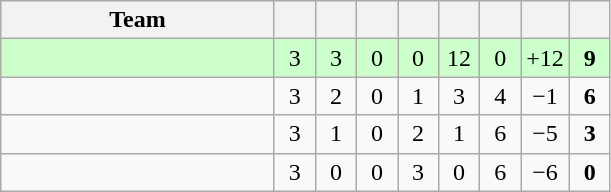<table class="wikitable" style="text-align: center;">
<tr>
<th width="175">Team</th>
<th width="20"></th>
<th width="20"></th>
<th width="20"></th>
<th width="20"></th>
<th width="20"></th>
<th width="20"></th>
<th width="20"></th>
<th width="20"></th>
</tr>
<tr bgcolor=ccffcc>
<td align=left></td>
<td>3</td>
<td>3</td>
<td>0</td>
<td>0</td>
<td>12</td>
<td>0</td>
<td>+12</td>
<td><strong>9</strong></td>
</tr>
<tr>
<td align=left><em></em></td>
<td>3</td>
<td>2</td>
<td>0</td>
<td>1</td>
<td>3</td>
<td>4</td>
<td>−1</td>
<td><strong>6</strong></td>
</tr>
<tr>
<td align=left></td>
<td>3</td>
<td>1</td>
<td>0</td>
<td>2</td>
<td>1</td>
<td>6</td>
<td>−5</td>
<td><strong>3</strong></td>
</tr>
<tr>
<td align=left></td>
<td>3</td>
<td>0</td>
<td>0</td>
<td>3</td>
<td>0</td>
<td>6</td>
<td>−6</td>
<td><strong>0</strong></td>
</tr>
</table>
